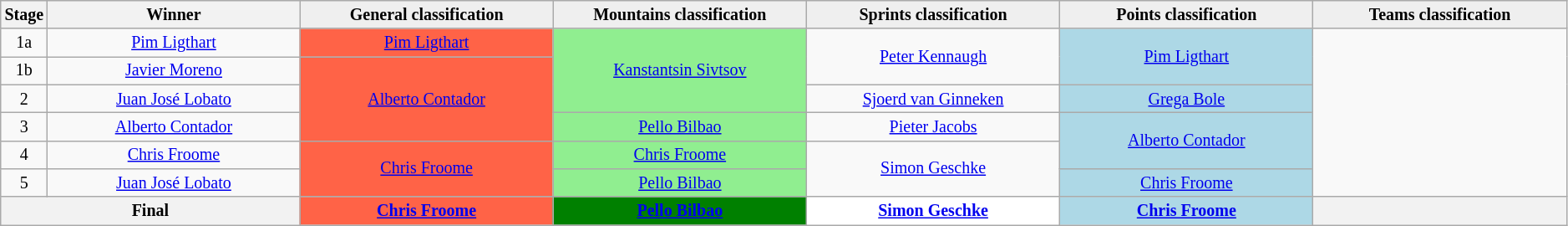<table class="wikitable" style="text-align: center; font-size:smaller;">
<tr style="background:#efefef;">
<th style="width:1%;">Stage</th>
<th style="width:16.5%;">Winner</th>
<th style="background:#efefef; width:16.5%;">General classification<br></th>
<th style="background:#efefef; width:16.5%;">Mountains classification<br></th>
<th style="background:#efefef; width:16.5%;">Sprints classification<br></th>
<th style="background:#efefef; width:16.5%;">Points classification<br></th>
<th style="background:#efefef; width:16.5%;">Teams classification</th>
</tr>
<tr>
<td>1a</td>
<td><a href='#'>Pim Ligthart</a></td>
<td style="background:tomato;"><a href='#'>Pim Ligthart</a></td>
<td style="background:lightgreen;" rowspan=3><a href='#'>Kanstantsin Sivtsov</a></td>
<td style="background:offwhite;" rowspan=2><a href='#'>Peter Kennaugh</a></td>
<td style="background:lightblue;" rowspan=2><a href='#'>Pim Ligthart</a></td>
<td rowspan=6></td>
</tr>
<tr>
<td>1b</td>
<td><a href='#'>Javier Moreno</a></td>
<td style="background:tomato;" rowspan=3><a href='#'>Alberto Contador</a></td>
</tr>
<tr>
<td>2</td>
<td><a href='#'>Juan José Lobato</a></td>
<td style="background:offwhite;"><a href='#'>Sjoerd van Ginneken</a></td>
<td style="background:lightblue;"><a href='#'>Grega Bole</a></td>
</tr>
<tr>
<td>3</td>
<td><a href='#'>Alberto Contador</a></td>
<td style="background:lightgreen;"><a href='#'>Pello Bilbao</a></td>
<td style="background:offwhite;"><a href='#'>Pieter Jacobs</a></td>
<td style="background:lightblue;" rowspan=2><a href='#'>Alberto Contador</a></td>
</tr>
<tr>
<td>4</td>
<td><a href='#'>Chris Froome</a></td>
<td style="background:tomato;" rowspan=2><a href='#'>Chris Froome</a></td>
<td style="background:lightgreen;"><a href='#'>Chris Froome</a></td>
<td style="background:offwhite;" rowspan="2"><a href='#'>Simon Geschke</a></td>
</tr>
<tr>
<td>5</td>
<td><a href='#'>Juan José Lobato</a></td>
<td style="background:lightgreen;"><a href='#'>Pello Bilbao</a></td>
<td style="background:lightblue;"><a href='#'>Chris Froome</a></td>
</tr>
<tr>
<th colspan=2><strong>Final</strong></th>
<th style="background:tomato;"><a href='#'>Chris Froome</a></th>
<th style="background:green;"><a href='#'>Pello Bilbao</a></th>
<th style="background:white;"><a href='#'>Simon Geschke</a></th>
<th style="background:lightblue;"><a href='#'>Chris Froome</a></th>
<th style="background:offwhite;"></th>
</tr>
</table>
